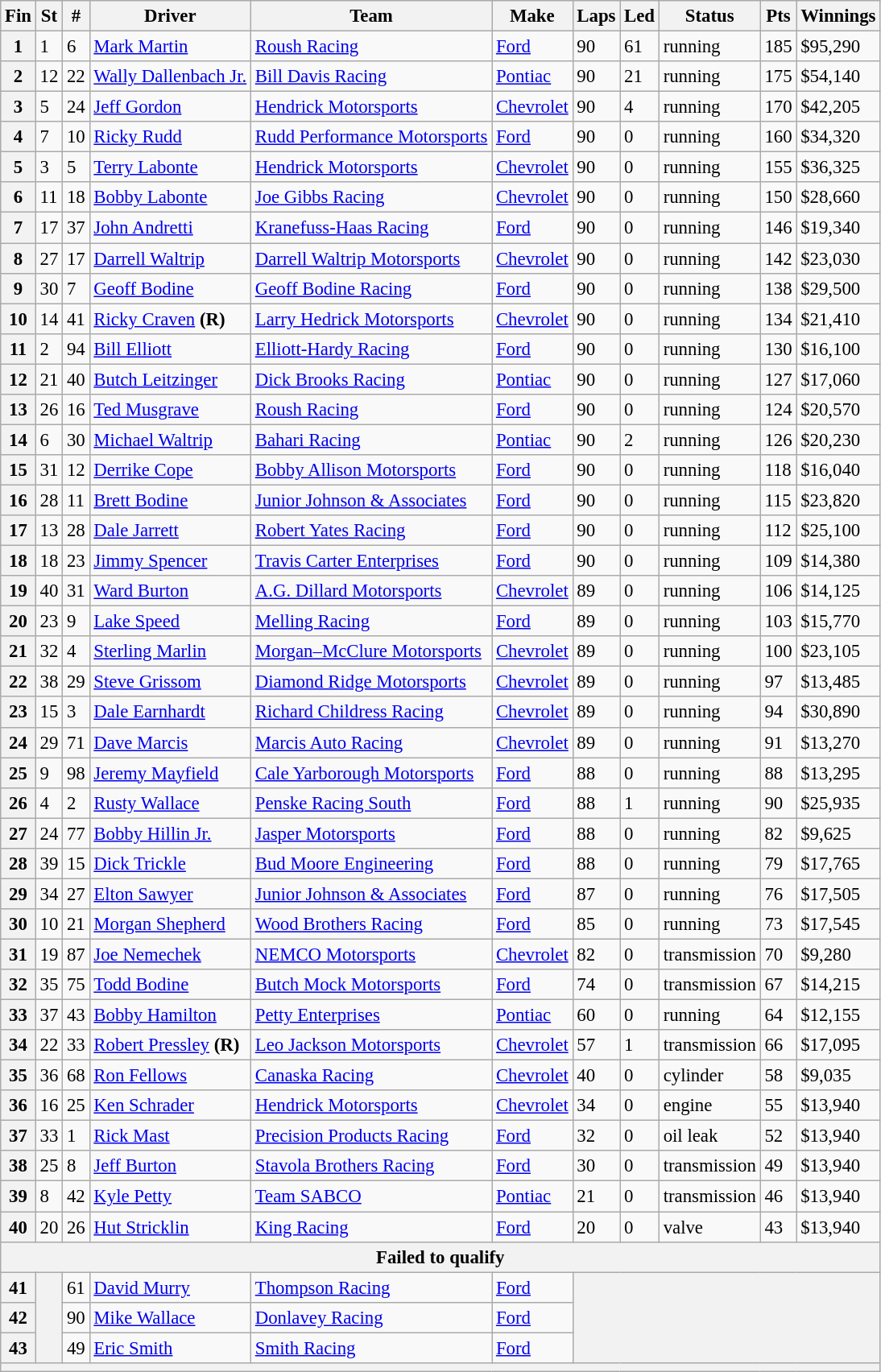<table class="wikitable" style="font-size:95%">
<tr>
<th>Fin</th>
<th>St</th>
<th>#</th>
<th>Driver</th>
<th>Team</th>
<th>Make</th>
<th>Laps</th>
<th>Led</th>
<th>Status</th>
<th>Pts</th>
<th>Winnings</th>
</tr>
<tr>
<th>1</th>
<td>1</td>
<td>6</td>
<td><a href='#'>Mark Martin</a></td>
<td><a href='#'>Roush Racing</a></td>
<td><a href='#'>Ford</a></td>
<td>90</td>
<td>61</td>
<td>running</td>
<td>185</td>
<td>$95,290</td>
</tr>
<tr>
<th>2</th>
<td>12</td>
<td>22</td>
<td><a href='#'>Wally Dallenbach Jr.</a></td>
<td><a href='#'>Bill Davis Racing</a></td>
<td><a href='#'>Pontiac</a></td>
<td>90</td>
<td>21</td>
<td>running</td>
<td>175</td>
<td>$54,140</td>
</tr>
<tr>
<th>3</th>
<td>5</td>
<td>24</td>
<td><a href='#'>Jeff Gordon</a></td>
<td><a href='#'>Hendrick Motorsports</a></td>
<td><a href='#'>Chevrolet</a></td>
<td>90</td>
<td>4</td>
<td>running</td>
<td>170</td>
<td>$42,205</td>
</tr>
<tr>
<th>4</th>
<td>7</td>
<td>10</td>
<td><a href='#'>Ricky Rudd</a></td>
<td><a href='#'>Rudd Performance Motorsports</a></td>
<td><a href='#'>Ford</a></td>
<td>90</td>
<td>0</td>
<td>running</td>
<td>160</td>
<td>$34,320</td>
</tr>
<tr>
<th>5</th>
<td>3</td>
<td>5</td>
<td><a href='#'>Terry Labonte</a></td>
<td><a href='#'>Hendrick Motorsports</a></td>
<td><a href='#'>Chevrolet</a></td>
<td>90</td>
<td>0</td>
<td>running</td>
<td>155</td>
<td>$36,325</td>
</tr>
<tr>
<th>6</th>
<td>11</td>
<td>18</td>
<td><a href='#'>Bobby Labonte</a></td>
<td><a href='#'>Joe Gibbs Racing</a></td>
<td><a href='#'>Chevrolet</a></td>
<td>90</td>
<td>0</td>
<td>running</td>
<td>150</td>
<td>$28,660</td>
</tr>
<tr>
<th>7</th>
<td>17</td>
<td>37</td>
<td><a href='#'>John Andretti</a></td>
<td><a href='#'>Kranefuss-Haas Racing</a></td>
<td><a href='#'>Ford</a></td>
<td>90</td>
<td>0</td>
<td>running</td>
<td>146</td>
<td>$19,340</td>
</tr>
<tr>
<th>8</th>
<td>27</td>
<td>17</td>
<td><a href='#'>Darrell Waltrip</a></td>
<td><a href='#'>Darrell Waltrip Motorsports</a></td>
<td><a href='#'>Chevrolet</a></td>
<td>90</td>
<td>0</td>
<td>running</td>
<td>142</td>
<td>$23,030</td>
</tr>
<tr>
<th>9</th>
<td>30</td>
<td>7</td>
<td><a href='#'>Geoff Bodine</a></td>
<td><a href='#'>Geoff Bodine Racing</a></td>
<td><a href='#'>Ford</a></td>
<td>90</td>
<td>0</td>
<td>running</td>
<td>138</td>
<td>$29,500</td>
</tr>
<tr>
<th>10</th>
<td>14</td>
<td>41</td>
<td><a href='#'>Ricky Craven</a> <strong>(R)</strong></td>
<td><a href='#'>Larry Hedrick Motorsports</a></td>
<td><a href='#'>Chevrolet</a></td>
<td>90</td>
<td>0</td>
<td>running</td>
<td>134</td>
<td>$21,410</td>
</tr>
<tr>
<th>11</th>
<td>2</td>
<td>94</td>
<td><a href='#'>Bill Elliott</a></td>
<td><a href='#'>Elliott-Hardy Racing</a></td>
<td><a href='#'>Ford</a></td>
<td>90</td>
<td>0</td>
<td>running</td>
<td>130</td>
<td>$16,100</td>
</tr>
<tr>
<th>12</th>
<td>21</td>
<td>40</td>
<td><a href='#'>Butch Leitzinger</a></td>
<td><a href='#'>Dick Brooks Racing</a></td>
<td><a href='#'>Pontiac</a></td>
<td>90</td>
<td>0</td>
<td>running</td>
<td>127</td>
<td>$17,060</td>
</tr>
<tr>
<th>13</th>
<td>26</td>
<td>16</td>
<td><a href='#'>Ted Musgrave</a></td>
<td><a href='#'>Roush Racing</a></td>
<td><a href='#'>Ford</a></td>
<td>90</td>
<td>0</td>
<td>running</td>
<td>124</td>
<td>$20,570</td>
</tr>
<tr>
<th>14</th>
<td>6</td>
<td>30</td>
<td><a href='#'>Michael Waltrip</a></td>
<td><a href='#'>Bahari Racing</a></td>
<td><a href='#'>Pontiac</a></td>
<td>90</td>
<td>2</td>
<td>running</td>
<td>126</td>
<td>$20,230</td>
</tr>
<tr>
<th>15</th>
<td>31</td>
<td>12</td>
<td><a href='#'>Derrike Cope</a></td>
<td><a href='#'>Bobby Allison Motorsports</a></td>
<td><a href='#'>Ford</a></td>
<td>90</td>
<td>0</td>
<td>running</td>
<td>118</td>
<td>$16,040</td>
</tr>
<tr>
<th>16</th>
<td>28</td>
<td>11</td>
<td><a href='#'>Brett Bodine</a></td>
<td><a href='#'>Junior Johnson & Associates</a></td>
<td><a href='#'>Ford</a></td>
<td>90</td>
<td>0</td>
<td>running</td>
<td>115</td>
<td>$23,820</td>
</tr>
<tr>
<th>17</th>
<td>13</td>
<td>28</td>
<td><a href='#'>Dale Jarrett</a></td>
<td><a href='#'>Robert Yates Racing</a></td>
<td><a href='#'>Ford</a></td>
<td>90</td>
<td>0</td>
<td>running</td>
<td>112</td>
<td>$25,100</td>
</tr>
<tr>
<th>18</th>
<td>18</td>
<td>23</td>
<td><a href='#'>Jimmy Spencer</a></td>
<td><a href='#'>Travis Carter Enterprises</a></td>
<td><a href='#'>Ford</a></td>
<td>90</td>
<td>0</td>
<td>running</td>
<td>109</td>
<td>$14,380</td>
</tr>
<tr>
<th>19</th>
<td>40</td>
<td>31</td>
<td><a href='#'>Ward Burton</a></td>
<td><a href='#'>A.G. Dillard Motorsports</a></td>
<td><a href='#'>Chevrolet</a></td>
<td>89</td>
<td>0</td>
<td>running</td>
<td>106</td>
<td>$14,125</td>
</tr>
<tr>
<th>20</th>
<td>23</td>
<td>9</td>
<td><a href='#'>Lake Speed</a></td>
<td><a href='#'>Melling Racing</a></td>
<td><a href='#'>Ford</a></td>
<td>89</td>
<td>0</td>
<td>running</td>
<td>103</td>
<td>$15,770</td>
</tr>
<tr>
<th>21</th>
<td>32</td>
<td>4</td>
<td><a href='#'>Sterling Marlin</a></td>
<td><a href='#'>Morgan–McClure Motorsports</a></td>
<td><a href='#'>Chevrolet</a></td>
<td>89</td>
<td>0</td>
<td>running</td>
<td>100</td>
<td>$23,105</td>
</tr>
<tr>
<th>22</th>
<td>38</td>
<td>29</td>
<td><a href='#'>Steve Grissom</a></td>
<td><a href='#'>Diamond Ridge Motorsports</a></td>
<td><a href='#'>Chevrolet</a></td>
<td>89</td>
<td>0</td>
<td>running</td>
<td>97</td>
<td>$13,485</td>
</tr>
<tr>
<th>23</th>
<td>15</td>
<td>3</td>
<td><a href='#'>Dale Earnhardt</a></td>
<td><a href='#'>Richard Childress Racing</a></td>
<td><a href='#'>Chevrolet</a></td>
<td>89</td>
<td>0</td>
<td>running</td>
<td>94</td>
<td>$30,890</td>
</tr>
<tr>
<th>24</th>
<td>29</td>
<td>71</td>
<td><a href='#'>Dave Marcis</a></td>
<td><a href='#'>Marcis Auto Racing</a></td>
<td><a href='#'>Chevrolet</a></td>
<td>89</td>
<td>0</td>
<td>running</td>
<td>91</td>
<td>$13,270</td>
</tr>
<tr>
<th>25</th>
<td>9</td>
<td>98</td>
<td><a href='#'>Jeremy Mayfield</a></td>
<td><a href='#'>Cale Yarborough Motorsports</a></td>
<td><a href='#'>Ford</a></td>
<td>88</td>
<td>0</td>
<td>running</td>
<td>88</td>
<td>$13,295</td>
</tr>
<tr>
<th>26</th>
<td>4</td>
<td>2</td>
<td><a href='#'>Rusty Wallace</a></td>
<td><a href='#'>Penske Racing South</a></td>
<td><a href='#'>Ford</a></td>
<td>88</td>
<td>1</td>
<td>running</td>
<td>90</td>
<td>$25,935</td>
</tr>
<tr>
<th>27</th>
<td>24</td>
<td>77</td>
<td><a href='#'>Bobby Hillin Jr.</a></td>
<td><a href='#'>Jasper Motorsports</a></td>
<td><a href='#'>Ford</a></td>
<td>88</td>
<td>0</td>
<td>running</td>
<td>82</td>
<td>$9,625</td>
</tr>
<tr>
<th>28</th>
<td>39</td>
<td>15</td>
<td><a href='#'>Dick Trickle</a></td>
<td><a href='#'>Bud Moore Engineering</a></td>
<td><a href='#'>Ford</a></td>
<td>88</td>
<td>0</td>
<td>running</td>
<td>79</td>
<td>$17,765</td>
</tr>
<tr>
<th>29</th>
<td>34</td>
<td>27</td>
<td><a href='#'>Elton Sawyer</a></td>
<td><a href='#'>Junior Johnson & Associates</a></td>
<td><a href='#'>Ford</a></td>
<td>87</td>
<td>0</td>
<td>running</td>
<td>76</td>
<td>$17,505</td>
</tr>
<tr>
<th>30</th>
<td>10</td>
<td>21</td>
<td><a href='#'>Morgan Shepherd</a></td>
<td><a href='#'>Wood Brothers Racing</a></td>
<td><a href='#'>Ford</a></td>
<td>85</td>
<td>0</td>
<td>running</td>
<td>73</td>
<td>$17,545</td>
</tr>
<tr>
<th>31</th>
<td>19</td>
<td>87</td>
<td><a href='#'>Joe Nemechek</a></td>
<td><a href='#'>NEMCO Motorsports</a></td>
<td><a href='#'>Chevrolet</a></td>
<td>82</td>
<td>0</td>
<td>transmission</td>
<td>70</td>
<td>$9,280</td>
</tr>
<tr>
<th>32</th>
<td>35</td>
<td>75</td>
<td><a href='#'>Todd Bodine</a></td>
<td><a href='#'>Butch Mock Motorsports</a></td>
<td><a href='#'>Ford</a></td>
<td>74</td>
<td>0</td>
<td>transmission</td>
<td>67</td>
<td>$14,215</td>
</tr>
<tr>
<th>33</th>
<td>37</td>
<td>43</td>
<td><a href='#'>Bobby Hamilton</a></td>
<td><a href='#'>Petty Enterprises</a></td>
<td><a href='#'>Pontiac</a></td>
<td>60</td>
<td>0</td>
<td>running</td>
<td>64</td>
<td>$12,155</td>
</tr>
<tr>
<th>34</th>
<td>22</td>
<td>33</td>
<td><a href='#'>Robert Pressley</a> <strong>(R)</strong></td>
<td><a href='#'>Leo Jackson Motorsports</a></td>
<td><a href='#'>Chevrolet</a></td>
<td>57</td>
<td>1</td>
<td>transmission</td>
<td>66</td>
<td>$17,095</td>
</tr>
<tr>
<th>35</th>
<td>36</td>
<td>68</td>
<td><a href='#'>Ron Fellows</a></td>
<td><a href='#'>Canaska Racing</a></td>
<td><a href='#'>Chevrolet</a></td>
<td>40</td>
<td>0</td>
<td>cylinder</td>
<td>58</td>
<td>$9,035</td>
</tr>
<tr>
<th>36</th>
<td>16</td>
<td>25</td>
<td><a href='#'>Ken Schrader</a></td>
<td><a href='#'>Hendrick Motorsports</a></td>
<td><a href='#'>Chevrolet</a></td>
<td>34</td>
<td>0</td>
<td>engine</td>
<td>55</td>
<td>$13,940</td>
</tr>
<tr>
<th>37</th>
<td>33</td>
<td>1</td>
<td><a href='#'>Rick Mast</a></td>
<td><a href='#'>Precision Products Racing</a></td>
<td><a href='#'>Ford</a></td>
<td>32</td>
<td>0</td>
<td>oil leak</td>
<td>52</td>
<td>$13,940</td>
</tr>
<tr>
<th>38</th>
<td>25</td>
<td>8</td>
<td><a href='#'>Jeff Burton</a></td>
<td><a href='#'>Stavola Brothers Racing</a></td>
<td><a href='#'>Ford</a></td>
<td>30</td>
<td>0</td>
<td>transmission</td>
<td>49</td>
<td>$13,940</td>
</tr>
<tr>
<th>39</th>
<td>8</td>
<td>42</td>
<td><a href='#'>Kyle Petty</a></td>
<td><a href='#'>Team SABCO</a></td>
<td><a href='#'>Pontiac</a></td>
<td>21</td>
<td>0</td>
<td>transmission</td>
<td>46</td>
<td>$13,940</td>
</tr>
<tr>
<th>40</th>
<td>20</td>
<td>26</td>
<td><a href='#'>Hut Stricklin</a></td>
<td><a href='#'>King Racing</a></td>
<td><a href='#'>Ford</a></td>
<td>20</td>
<td>0</td>
<td>valve</td>
<td>43</td>
<td>$13,940</td>
</tr>
<tr>
<th colspan="11">Failed to qualify</th>
</tr>
<tr>
<th>41</th>
<th rowspan="3"></th>
<td>61</td>
<td><a href='#'>David Murry</a></td>
<td><a href='#'>Thompson Racing</a></td>
<td><a href='#'>Ford</a></td>
<th colspan="5" rowspan="3"></th>
</tr>
<tr>
<th>42</th>
<td>90</td>
<td><a href='#'>Mike Wallace</a></td>
<td><a href='#'>Donlavey Racing</a></td>
<td><a href='#'>Ford</a></td>
</tr>
<tr>
<th>43</th>
<td>49</td>
<td><a href='#'>Eric Smith</a></td>
<td><a href='#'>Smith Racing</a></td>
<td><a href='#'>Ford</a></td>
</tr>
<tr>
<th colspan="11"></th>
</tr>
</table>
